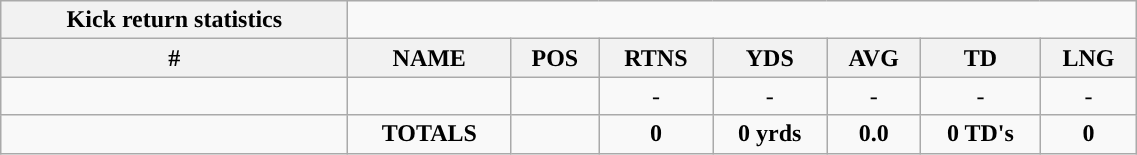<table style="width:60%; text-align:center;" class="wikitable collapsible collapsed">
<tr>
<th style="text-align:center; ">Kick return statistics</th>
</tr>
<tr>
<th>#</th>
<th>NAME</th>
<th>POS</th>
<th>RTNS</th>
<th>YDS</th>
<th>AVG</th>
<th>TD</th>
<th>LNG</th>
</tr>
<tr>
<td></td>
<td></td>
<td></td>
<td>-</td>
<td>-</td>
<td>-</td>
<td>-</td>
<td>-</td>
</tr>
<tr>
<td></td>
<td><strong>TOTALS</strong></td>
<td></td>
<td><strong>0</strong></td>
<td><strong>0 yrds</strong></td>
<td><strong>0.0</strong></td>
<td><strong>0 TD's</strong></td>
<td><strong>0</strong></td>
</tr>
</table>
